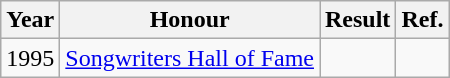<table class=wikitable>
<tr>
<th>Year</th>
<th>Honour</th>
<th>Result</th>
<th>Ref.</th>
</tr>
<tr>
<td>1995</td>
<td><a href='#'>Songwriters Hall of Fame</a></td>
<td></td>
<td style="text-align:center;"></td>
</tr>
</table>
